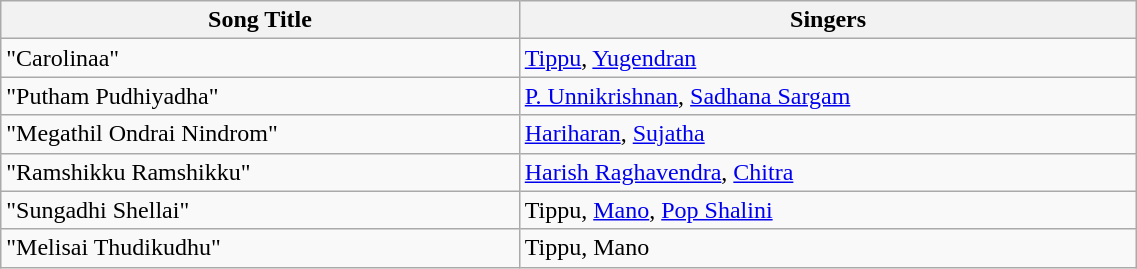<table class="wikitable" width="60%">
<tr>
<th>Song Title</th>
<th>Singers</th>
</tr>
<tr>
<td>"Carolinaa"</td>
<td><a href='#'>Tippu</a>, <a href='#'>Yugendran</a></td>
</tr>
<tr>
<td>"Putham Pudhiyadha"</td>
<td><a href='#'>P. Unnikrishnan</a>, <a href='#'>Sadhana Sargam</a></td>
</tr>
<tr>
<td>"Megathil Ondrai Nindrom"</td>
<td><a href='#'>Hariharan</a>, <a href='#'>Sujatha</a></td>
</tr>
<tr>
<td>"Ramshikku Ramshikku"</td>
<td><a href='#'>Harish Raghavendra</a>, <a href='#'>Chitra</a></td>
</tr>
<tr>
<td>"Sungadhi Shellai"</td>
<td>Tippu, <a href='#'>Mano</a>, <a href='#'>Pop Shalini</a></td>
</tr>
<tr>
<td>"Melisai Thudikudhu"</td>
<td>Tippu, Mano</td>
</tr>
</table>
